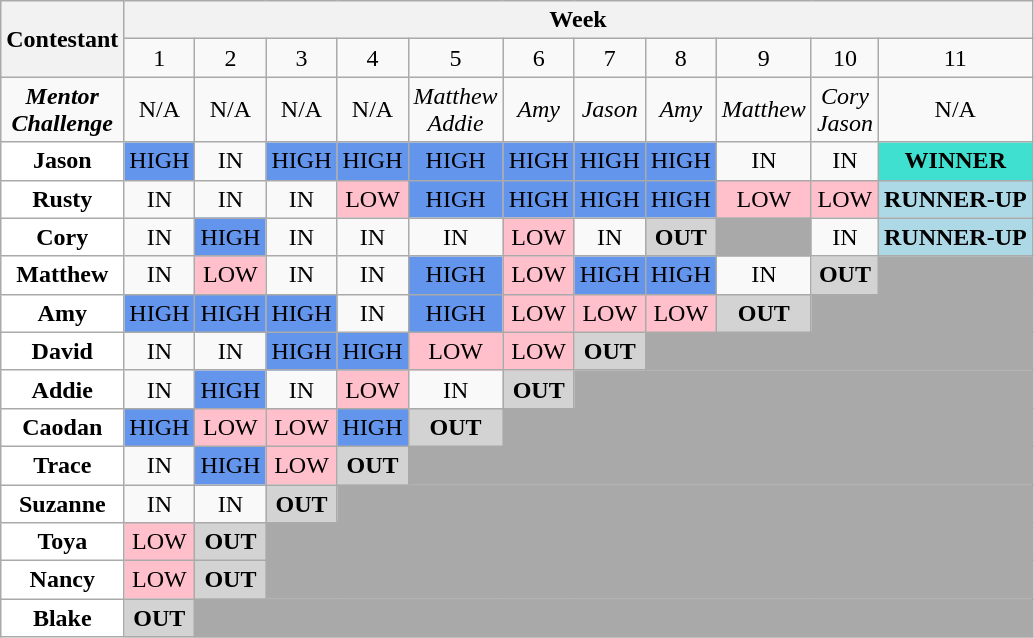<table class="wikitable" align style="text-align:center" center>
<tr>
<th rowspan=2>Contestant</th>
<th colspan=11>Week</th>
</tr>
<tr>
<td>1</td>
<td>2</td>
<td>3</td>
<td>4</td>
<td>5</td>
<td>6</td>
<td>7</td>
<td>8</td>
<td>9</td>
<td>10</td>
<td>11</td>
</tr>
<tr>
<td><strong><em>Mentor <br>Challenge</em></strong></td>
<td>N/A</td>
<td>N/A</td>
<td>N/A</td>
<td>N/A</td>
<td><em>Matthew<br>Addie</em></td>
<td><em>Amy</em></td>
<td><em>Jason</em></td>
<td><em>Amy</em></td>
<td><em>Matthew</em></td>
<td><em>Cory<br>Jason</em></td>
<td>N/A</td>
</tr>
<tr>
<td style="background:white;"><strong>Jason</strong></td>
<td style="background:cornflowerblue;">HIGH</td>
<td>IN</td>
<td style="background:cornflowerblue;">HIGH</td>
<td style="background:cornflowerblue;">HIGH</td>
<td style="background:cornflowerblue;">HIGH</td>
<td style="background:cornflowerblue;">HIGH</td>
<td style="background:cornflowerblue;">HIGH</td>
<td style="background:cornflowerblue;">HIGH</td>
<td>IN</td>
<td>IN</td>
<td style="background:turquoise;"><strong>WINNER</strong></td>
</tr>
<tr>
<td style="background:white;"><strong>Rusty</strong></td>
<td>IN</td>
<td>IN</td>
<td>IN</td>
<td style="background:pink;">LOW</td>
<td style="background:cornflowerblue;">HIGH</td>
<td style="background:cornflowerblue;">HIGH</td>
<td style="background:cornflowerblue;">HIGH</td>
<td style="background:cornflowerblue;">HIGH</td>
<td style="background:pink;">LOW</td>
<td style="background:pink;">LOW</td>
<td style="background:lightblue;"><strong>RUNNER-UP</strong></td>
</tr>
<tr>
<td style="background:white;"><strong>Cory</strong></td>
<td>IN</td>
<td style="background:cornflowerblue;">HIGH</td>
<td>IN</td>
<td>IN</td>
<td>IN</td>
<td style="background:pink;">LOW</td>
<td>IN</td>
<td style="background:lightgrey;"><strong>OUT</strong></td>
<td style="background:darkgray;"></td>
<td>IN</td>
<td style="background:lightblue;"><strong>RUNNER-UP</strong></td>
</tr>
<tr>
<td style="background:white;"><strong>Matthew</strong></td>
<td>IN</td>
<td style="background:pink;">LOW</td>
<td>IN</td>
<td>IN</td>
<td style="background:cornflowerblue;">HIGH</td>
<td style="background:pink;">LOW</td>
<td style="background:cornflowerblue;">HIGH</td>
<td style="background:cornflowerblue;">HIGH</td>
<td>IN</td>
<td style="background:lightgrey;"><strong>OUT</strong></td>
<td style="background:darkgrey;"></td>
</tr>
<tr>
<td style="background:white;"><strong>Amy</strong></td>
<td style="background:cornflowerblue;">HIGH</td>
<td style="background:cornflowerblue;">HIGH</td>
<td style="background:cornflowerblue;">HIGH</td>
<td>IN</td>
<td style="background:cornflowerblue;">HIGH</td>
<td style="background:pink;">LOW</td>
<td style="background:pink;">LOW</td>
<td style="background:pink;">LOW</td>
<td style="background:lightgrey;"><strong>OUT</strong></td>
<td colspan=3 style="background:darkgray;"></td>
</tr>
<tr>
<td style="background:white;"><strong>David</strong></td>
<td>IN</td>
<td>IN</td>
<td style="background:cornflowerblue;">HIGH</td>
<td style="background:cornflowerblue;">HIGH</td>
<td style="background:pink;">LOW</td>
<td style="background:pink;">LOW</td>
<td style="background:lightgrey;"><strong>OUT</strong></td>
<td colspan=4 style="background:darkgray;"></td>
</tr>
<tr>
<td style="background:white;"><strong>Addie</strong></td>
<td>IN</td>
<td style="background:cornflowerblue;">HIGH</td>
<td>IN</td>
<td style="background:pink;">LOW</td>
<td>IN</td>
<td style="background:lightgrey;"><strong>OUT</strong></td>
<td colspan=5 style="background:darkgray;"></td>
</tr>
<tr>
<td style="background:white;"><strong>Caodan</strong></td>
<td style="background:cornflowerblue;">HIGH</td>
<td style="background:pink;">LOW</td>
<td style="background:pink;">LOW</td>
<td style="background:cornflowerblue;">HIGH</td>
<td style="background:lightgrey;"><strong>OUT</strong></td>
<td colspan=6 style="background:darkgray;"></td>
</tr>
<tr>
<td style="background:white;"><strong>Trace</strong></td>
<td>IN</td>
<td style="background:cornflowerblue;">HIGH</td>
<td style="background:pink;">LOW</td>
<td style="background:lightgrey;"><strong>OUT</strong></td>
<td colspan=7 style="background:darkgray;"></td>
</tr>
<tr>
<td style="background:white;"><strong>Suzanne</strong></td>
<td>IN</td>
<td>IN</td>
<td style="background:lightgrey;"><strong>OUT</strong></td>
<td colspan=8 style="background:darkgray;"></td>
</tr>
<tr>
<td style="background:white;"><strong>Toya</strong></td>
<td style="background:pink;">LOW</td>
<td style="background:lightgrey;"><strong>OUT</strong></td>
<td colspan=9 style="background:darkgray;"></td>
</tr>
<tr>
<td style="background:white;"><strong>Nancy</strong></td>
<td style="background:pink;">LOW</td>
<td style="background:lightgrey;"><strong>OUT</strong></td>
<td colspan=9 style="background:darkgray;"></td>
</tr>
<tr>
<td style="background:white;"><strong>Blake</strong></td>
<td style="background:lightgray;"><strong>OUT</strong></td>
<td colspan=10 style="background:darkgray;"></td>
</tr>
</table>
